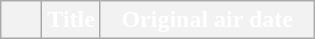<table class=wikitable style="background:#FFFFFF">
<tr style="color:#FFFFFF">
<th style="background:#; width:20px"></th>
<th style="background:#">Title</th>
<th style="background:#; width:135px">Original air date<br>
 
 
 




</th>
</tr>
</table>
